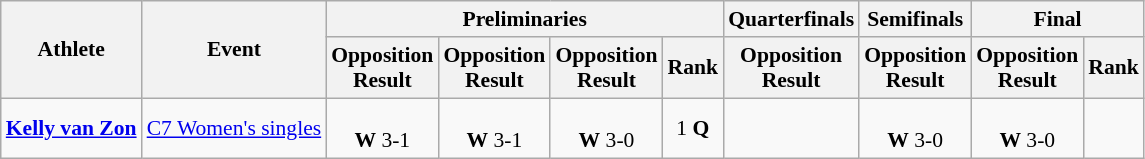<table class=wikitable style="font-size:90%; text-align:center">
<tr>
<th rowspan=2>Athlete</th>
<th rowspan=2>Event</th>
<th colspan=4>Preliminaries</th>
<th>Quarterfinals</th>
<th>Semifinals</th>
<th colspan=2>Final</th>
</tr>
<tr>
<th>Opposition<br>Result</th>
<th>Opposition<br>Result</th>
<th>Opposition<br>Result</th>
<th>Rank</th>
<th>Opposition<br>Result</th>
<th>Opposition<br>Result</th>
<th>Opposition<br>Result</th>
<th>Rank</th>
</tr>
<tr>
<td><strong><a href='#'>Kelly van Zon</a></strong></td>
<td><a href='#'>C7 Women's singles</a></td>
<td><br><strong>W</strong> 3-1</td>
<td><br><strong>W</strong> 3-1</td>
<td><br><strong>W</strong> 3-0</td>
<td>1 <strong>Q</strong></td>
<td></td>
<td><br><strong>W</strong> 3-0</td>
<td><br><strong>W</strong> 3-0</td>
<td></td>
</tr>
</table>
